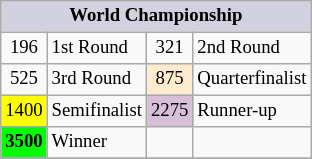<table class="wikitable" style="font-size:78%;">
<tr>
<th colspan=4 style="background:#d1d1e0;">World Championship</th>
</tr>
<tr>
<td align="center">196</td>
<td>1st Round</td>
<td align="center">321</td>
<td>2nd Round</td>
</tr>
<tr>
<td align="center">525</td>
<td>3rd Round</td>
<td align="center" style="background:#ffebcd;">875</td>
<td>Quarterfinalist</td>
</tr>
<tr>
<td align="center" style="background:#ffff00;">1400</td>
<td>Semifinalist</td>
<td align="center" style="background:#D8BFD8;">2275</td>
<td>Runner-up</td>
</tr>
<tr>
<td align="center" style="background:#00ff00;font-weight:bold;">3500</td>
<td>Winner</td>
<td></td>
<td></td>
</tr>
<tr>
</tr>
</table>
